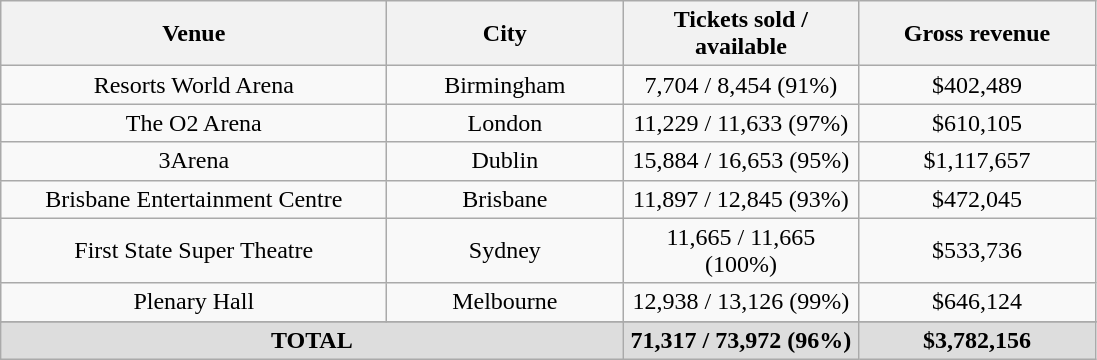<table class="wikitable" style="text-align:center;">
<tr>
<th style="width:250px;">Venue</th>
<th style="width:150px;">City</th>
<th style="width:150px;">Tickets sold / available</th>
<th style="width:150px;">Gross revenue</th>
</tr>
<tr>
<td>Resorts World Arena</td>
<td>Birmingham</td>
<td>7,704 / 8,454 (91%)</td>
<td>$402,489</td>
</tr>
<tr>
<td>The O2 Arena</td>
<td>London</td>
<td>11,229 / 11,633 (97%)</td>
<td>$610,105</td>
</tr>
<tr>
<td>3Arena</td>
<td>Dublin</td>
<td>15,884 / 16,653 (95%)</td>
<td>$1,117,657</td>
</tr>
<tr>
<td>Brisbane Entertainment Centre</td>
<td>Brisbane</td>
<td>11,897 / 12,845 (93%)</td>
<td>$472,045</td>
</tr>
<tr>
<td>First State Super Theatre</td>
<td>Sydney</td>
<td>11,665 / 11,665 (100%)</td>
<td>$533,736</td>
</tr>
<tr>
<td>Plenary Hall</td>
<td>Melbourne</td>
<td>12,938 / 13,126 (99%)</td>
<td>$646,124</td>
</tr>
<tr>
</tr>
<tr style="background:#ddd;">
<td colspan="2"><strong>TOTAL</strong></td>
<td><strong>71,317 / 73,972 (96%)</strong></td>
<td><strong>$3,782,156</strong></td>
</tr>
</table>
